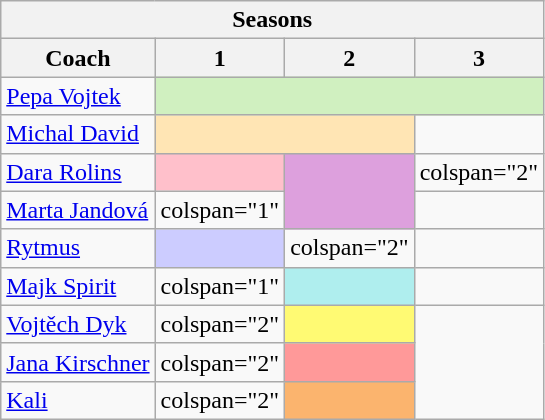<table class="wikitable">
<tr>
<th colspan=4>Seasons</th>
</tr>
<tr>
<th>Coach</th>
<th width="40">1</th>
<th width="40">2</th>
<th width="40">3</th>
</tr>
<tr>
<td><a href='#'>Pepa Vojtek</a></td>
<td colspan="3" bgcolor="#d0f0c0"></td>
</tr>
<tr>
<td><a href='#'>Michal David</a></td>
<td colspan="2"  bgcolor="#ffe5b4"></td>
<td></td>
</tr>
<tr>
<td><a href='#'>Dara Rolins</a></td>
<td colspan="1" bgcolor="pink"></td>
<td rowspan="2" bgcolor="#dda0dd"></td>
<td>colspan="2" </td>
</tr>
<tr>
<td><a href='#'>Marta Jandová</a></td>
<td>colspan="1" </td>
<td></td>
</tr>
<tr>
<td><a href='#'>Rytmus</a></td>
<td colspan="1"  bgcolor="#ccf"></td>
<td>colspan="2" </td>
</tr>
<tr>
<td><a href='#'>Majk Spirit</a></td>
<td>colspan="1" </td>
<td colspan="1" bgcolor="#afeeee"></td>
<td></td>
</tr>
<tr>
<td><a href='#'>Vojtěch Dyk</a></td>
<td>colspan="2" </td>
<td bgcolor="#fffa73"></td>
</tr>
<tr>
<td><a href='#'>Jana Kirschner</a></td>
<td>colspan="2" </td>
<td bgcolor="#ff9999"></td>
</tr>
<tr>
<td><a href='#'>Kali</a></td>
<td>colspan="2" </td>
<td bgcolor="#fbb46e"></td>
</tr>
</table>
